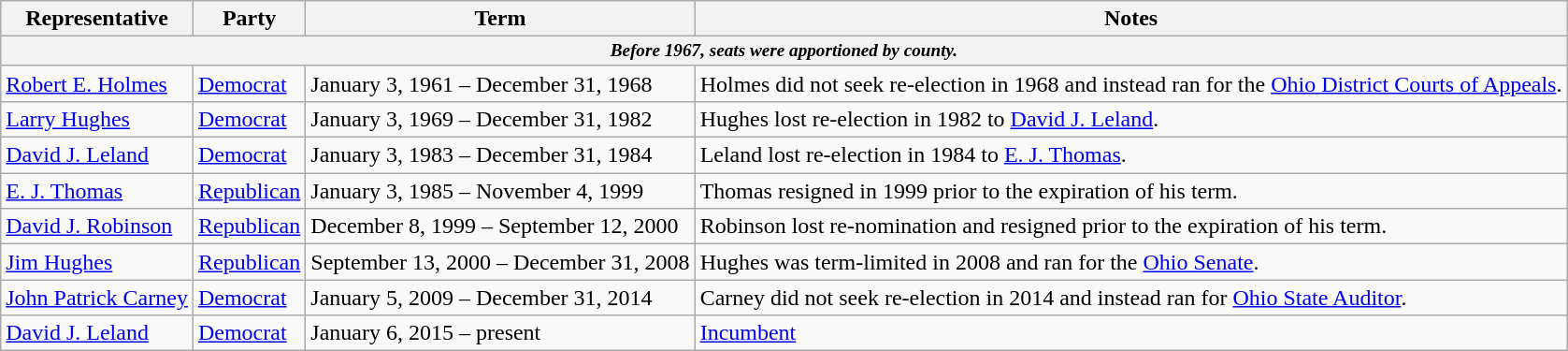<table class=wikitable>
<tr valign=bottom>
<th>Representative</th>
<th>Party</th>
<th>Term</th>
<th>Notes</th>
</tr>
<tr>
<th colspan=5 style="font-size: 80%;"><em>Before 1967, seats were apportioned by county.</em></th>
</tr>
<tr>
<td><a href='#'>Robert E. Holmes</a></td>
<td><a href='#'>Democrat</a></td>
<td>January 3, 1961 – December 31, 1968</td>
<td>Holmes did not seek re-election in 1968 and instead ran for the <a href='#'>Ohio District Courts of Appeals</a>.</td>
</tr>
<tr>
<td><a href='#'>Larry Hughes</a></td>
<td><a href='#'>Democrat</a></td>
<td>January 3, 1969 – December 31, 1982</td>
<td>Hughes lost re-election in 1982 to <a href='#'>David J. Leland</a>.</td>
</tr>
<tr>
<td><a href='#'>David J. Leland</a></td>
<td><a href='#'>Democrat</a></td>
<td>January 3, 1983 – December 31, 1984</td>
<td>Leland lost re-election in 1984 to <a href='#'>E. J. Thomas</a>.</td>
</tr>
<tr>
<td><a href='#'>E. J. Thomas</a></td>
<td><a href='#'>Republican</a></td>
<td>January 3, 1985 – November 4, 1999</td>
<td>Thomas resigned in 1999 prior to the expiration of his term.</td>
</tr>
<tr>
<td><a href='#'>David J. Robinson</a></td>
<td><a href='#'>Republican</a></td>
<td>December 8, 1999 – September 12, 2000</td>
<td>Robinson lost re-nomination and resigned prior to the expiration of his term.</td>
</tr>
<tr>
<td><a href='#'>Jim Hughes</a></td>
<td><a href='#'>Republican</a></td>
<td>September 13, 2000 – December 31, 2008</td>
<td>Hughes was term-limited in 2008 and ran for the <a href='#'>Ohio Senate</a>.</td>
</tr>
<tr>
<td><a href='#'>John Patrick Carney</a></td>
<td><a href='#'>Democrat</a></td>
<td>January 5, 2009 – December 31, 2014</td>
<td>Carney did not seek re-election in 2014 and instead ran for <a href='#'>Ohio State Auditor</a>.</td>
</tr>
<tr>
<td><a href='#'>David J. Leland</a></td>
<td><a href='#'>Democrat</a></td>
<td>January 6, 2015 – present</td>
<td><a href='#'>Incumbent</a></td>
</tr>
</table>
